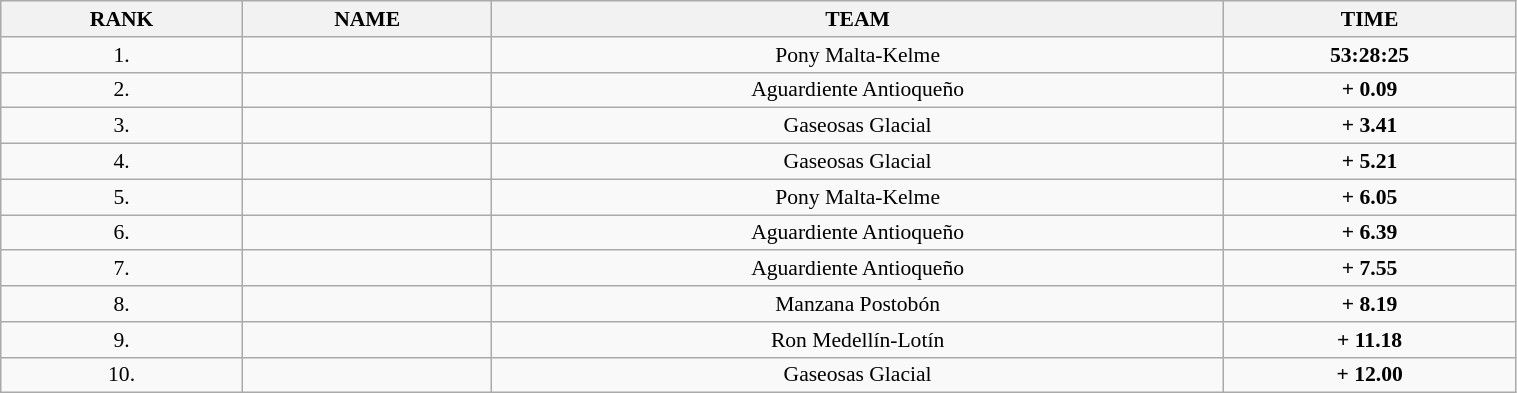<table class=wikitable style="font-size:90%" width="80%">
<tr>
<th>RANK</th>
<th>NAME</th>
<th>TEAM</th>
<th>TIME</th>
</tr>
<tr>
<td align="center">1.</td>
<td></td>
<td align="center">Pony Malta-Kelme</td>
<td align="center"><strong>53:28:25</strong></td>
</tr>
<tr>
<td align="center">2.</td>
<td></td>
<td align="center">Aguardiente Antioqueño</td>
<td align="center"><strong>+ 0.09</strong></td>
</tr>
<tr>
<td align="center">3.</td>
<td></td>
<td align="center">Gaseosas Glacial</td>
<td align="center"><strong>+ 3.41</strong></td>
</tr>
<tr>
<td align="center">4.</td>
<td></td>
<td align="center">Gaseosas Glacial</td>
<td align="center"><strong>+ 5.21</strong></td>
</tr>
<tr>
<td align="center">5.</td>
<td></td>
<td align="center">Pony Malta-Kelme</td>
<td align="center"><strong>+ 6.05</strong></td>
</tr>
<tr>
<td align="center">6.</td>
<td></td>
<td align="center">Aguardiente Antioqueño</td>
<td align="center"><strong>+ 6.39</strong></td>
</tr>
<tr>
<td align="center">7.</td>
<td></td>
<td align="center">Aguardiente Antioqueño</td>
<td align="center"><strong>+ 7.55</strong></td>
</tr>
<tr>
<td align="center">8.</td>
<td></td>
<td align="center">Manzana Postobón</td>
<td align="center"><strong>+ 8.19</strong></td>
</tr>
<tr>
<td align="center">9.</td>
<td></td>
<td align="center">Ron Medellín-Lotín</td>
<td align="center"><strong>+ 11.18</strong></td>
</tr>
<tr>
<td align="center">10.</td>
<td></td>
<td align="center">Gaseosas Glacial</td>
<td align="center"><strong>+ 12.00</strong></td>
</tr>
</table>
